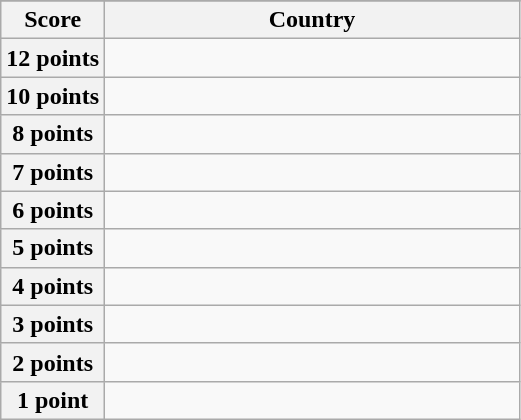<table class="wikitable">
<tr>
</tr>
<tr>
<th scope="col" width="20%">Score</th>
<th scope="col">Country</th>
</tr>
<tr>
<th scope="row">12 points</th>
<td></td>
</tr>
<tr>
<th scope="row">10 points</th>
<td></td>
</tr>
<tr>
<th scope="row">8 points</th>
<td></td>
</tr>
<tr>
<th scope="row">7 points</th>
<td></td>
</tr>
<tr>
<th scope="row">6 points</th>
<td></td>
</tr>
<tr>
<th scope="row">5 points</th>
<td></td>
</tr>
<tr>
<th scope="row">4 points</th>
<td></td>
</tr>
<tr>
<th scope="row">3 points</th>
<td></td>
</tr>
<tr>
<th scope="row">2 points</th>
<td></td>
</tr>
<tr>
<th scope="row">1 point</th>
<td></td>
</tr>
</table>
